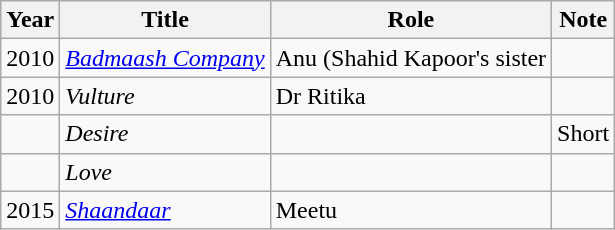<table class="wikitable">
<tr>
<th>Year</th>
<th>Title</th>
<th>Role</th>
<th>Note</th>
</tr>
<tr>
<td>2010</td>
<td><em><a href='#'>Badmaash Company</a></em></td>
<td>Anu (Shahid Kapoor's sister</td>
<td></td>
</tr>
<tr>
<td>2010</td>
<td><em>Vulture</em></td>
<td>Dr Ritika</td>
<td></td>
</tr>
<tr>
<td></td>
<td><em>Desire</em></td>
<td></td>
<td>Short</td>
</tr>
<tr>
<td></td>
<td><em>Love</em></td>
<td></td>
<td></td>
</tr>
<tr>
<td>2015</td>
<td><em><a href='#'>Shaandaar</a></em></td>
<td>Meetu</td>
<td></td>
</tr>
</table>
